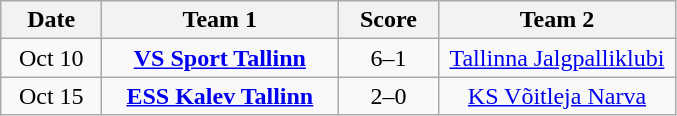<table class="wikitable" style="text-align: center">
<tr>
<th width=60px>Date</th>
<th width=150px>Team 1</th>
<th width=60px>Score</th>
<th width=150px>Team 2</th>
</tr>
<tr>
<td>Oct 10</td>
<td><strong><a href='#'>VS Sport Tallinn</a></strong></td>
<td>6–1</td>
<td><a href='#'>Tallinna Jalgpalliklubi</a></td>
</tr>
<tr>
<td>Oct 15</td>
<td><strong><a href='#'>ESS Kalev Tallinn</a></strong></td>
<td>2–0</td>
<td><a href='#'>KS Võitleja Narva</a></td>
</tr>
</table>
